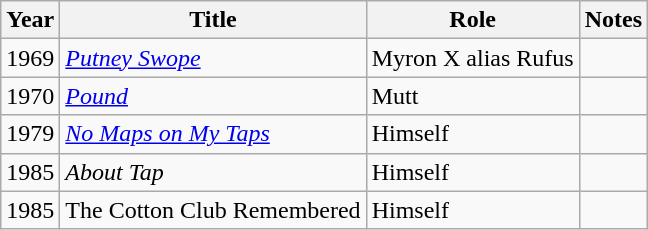<table class="wikitable">
<tr>
<th>Year</th>
<th>Title</th>
<th>Role</th>
<th>Notes</th>
</tr>
<tr>
<td>1969</td>
<td><em><a href='#'>Putney Swope</a></em></td>
<td>Myron X alias Rufus</td>
<td></td>
</tr>
<tr>
<td>1970</td>
<td><em><a href='#'>Pound</a></em></td>
<td>Mutt</td>
<td></td>
</tr>
<tr>
<td>1979</td>
<td><em><a href='#'>No Maps on My Taps</a></em></td>
<td>Himself</td>
<td></td>
</tr>
<tr>
<td>1985</td>
<td><em>About Tap</em></td>
<td>Himself</td>
<td></td>
</tr>
<tr>
<td>1985</td>
<td>The Cotton Club Remembered</td>
<td>Himself</td>
<td></td>
</tr>
</table>
